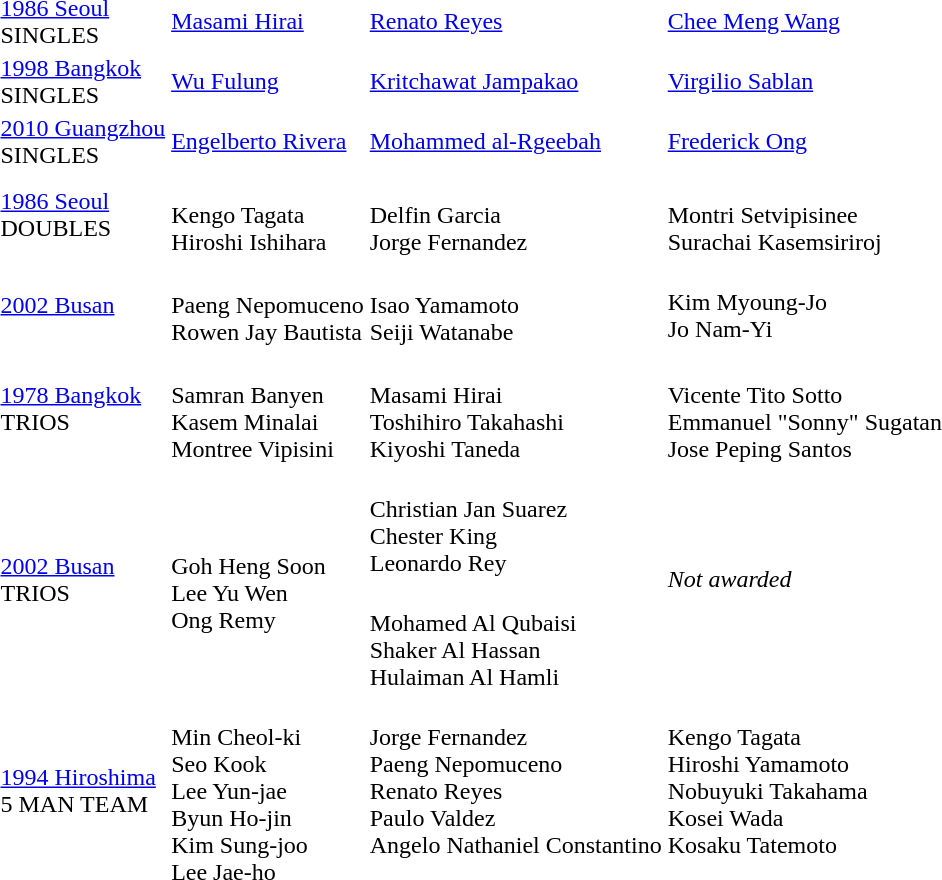<table>
<tr>
<td><a href='#'>1986 Seoul</a> <br> SINGLES</td>
<td> <a href='#'>Masami Hirai</a></td>
<td> <a href='#'>Renato Reyes</a></td>
<td> <a href='#'>Chee Meng Wang</a></td>
</tr>
<tr>
<td><a href='#'>1998 Bangkok</a> <br> SINGLES</td>
<td> <a href='#'>Wu Fulung</a></td>
<td> <a href='#'>Kritchawat Jampakao</a></td>
<td> <a href='#'>Virgilio Sablan</a></td>
</tr>
<tr>
<td><a href='#'>2010 Guangzhou</a> <br> SINGLES</td>
<td> <a href='#'>Engelberto Rivera</a></td>
<td> <a href='#'>Mohammed al-Rgeebah</a></td>
<td> <a href='#'>Frederick Ong</a></td>
</tr>
<tr>
<td><a href='#'>1986 Seoul</a> <br> DOUBLES</td>
<td><br>Kengo Tagata<br>Hiroshi Ishihara</td>
<td><br>Delfin Garcia<br>Jorge Fernandez</td>
<td><br>Montri Setvipisinee<br>Surachai Kasemsiriroj</td>
</tr>
<tr>
<td rowspan=2><a href='#'>2002 Busan</a> <br></td>
<td rowspan=2><br>Paeng Nepomuceno<br>Rowen Jay Bautista</td>
<td rowspan=2><br>Isao Yamamoto<br>Seiji Watanabe</td>
<td><br>Kim Myoung-Jo<br>Jo Nam-Yi</td>
</tr>
<tr>
<td></td>
</tr>
<tr>
<td><a href='#'>1978 Bangkok</a> <br> TRIOS</td>
<td><br>Samran Banyen<br>Kasem Minalai<br>Montree Vipisini</td>
<td><br>Masami Hirai<br>Toshihiro Takahashi<br>Kiyoshi Taneda</td>
<td><br>Vicente Tito Sotto<br>Emmanuel "Sonny" Sugatan<br>Jose Peping Santos</td>
</tr>
<tr>
<td rowspan=2><a href='#'>2002 Busan</a> <br> TRIOS</td>
<td rowspan=2><br>Goh Heng Soon<br>Lee Yu Wen<br>Ong Remy</td>
<td><br>Christian Jan Suarez<br>Chester King<br>Leonardo Rey</td>
<td rowspan=2><em>Not awarded</em></td>
</tr>
<tr>
<td><br>Mohamed Al Qubaisi<br>Shaker Al Hassan<br>Hulaiman Al Hamli</td>
</tr>
<tr>
<td><a href='#'>1994 Hiroshima</a> <br> 5 MAN TEAM</td>
<td><br>Min Cheol-ki<br>Seo Kook<br>Lee Yun-jae<br>Byun Ho-jin<br>Kim Sung-joo<br>Lee Jae-ho</td>
<td valign=top><br>Jorge Fernandez<br>Paeng Nepomuceno<br>Renato Reyes<br>Paulo Valdez<br>Angelo Nathaniel Constantino</td>
<td valign=top><br>Kengo Tagata<br>Hiroshi Yamamoto<br>Nobuyuki Takahama<br>Kosei Wada<br>Kosaku Tatemoto</td>
</tr>
<tr>
</tr>
</table>
